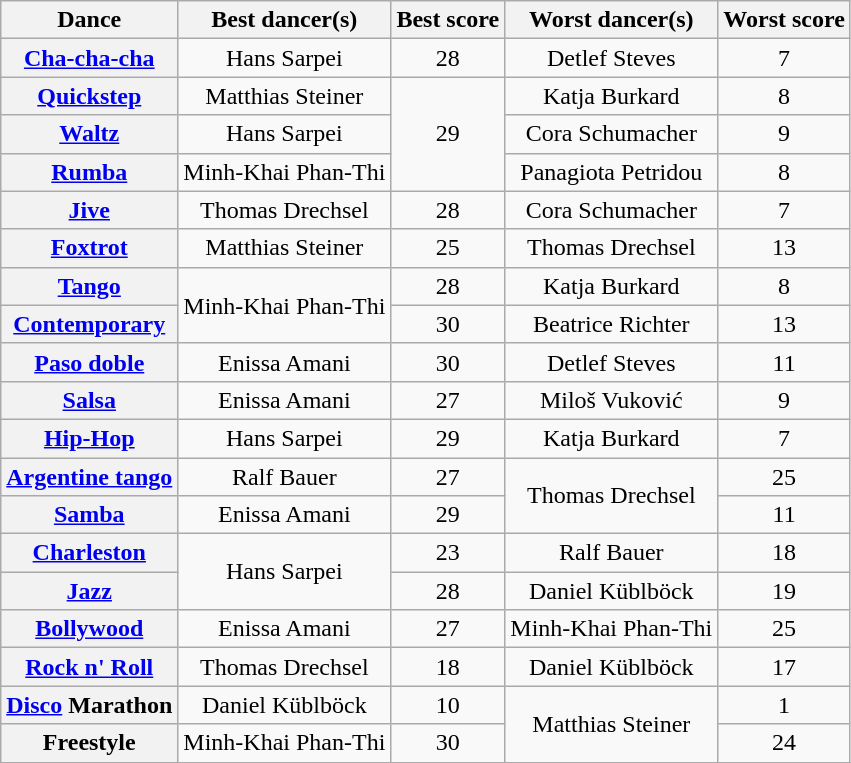<table class="wikitable sortable center">
<tr>
<th>Dance</th>
<th>Best dancer(s)</th>
<th>Best score</th>
<th>Worst dancer(s)</th>
<th>Worst score</th>
</tr>
<tr>
<th><a href='#'>Cha-cha-cha</a></th>
<td style="text-align: center;">Hans Sarpei</td>
<td style="text-align: center;">28</td>
<td style="text-align: center;">Detlef Steves</td>
<td style="text-align: center;">7</td>
</tr>
<tr>
<th><a href='#'>Quickstep</a></th>
<td style="text-align: center;">Matthias Steiner</td>
<td rowspan="3" style="text-align: center;">29</td>
<td style="text-align: center;">Katja Burkard</td>
<td style="text-align: center;">8</td>
</tr>
<tr>
<th><a href='#'>Waltz</a></th>
<td style="text-align: center;">Hans Sarpei</td>
<td style="text-align: center;">Cora Schumacher</td>
<td style="text-align: center;">9</td>
</tr>
<tr>
<th><a href='#'>Rumba</a></th>
<td style="text-align: center;">Minh-Khai Phan-Thi</td>
<td style="text-align: center;">Panagiota Petridou</td>
<td style="text-align: center;">8</td>
</tr>
<tr>
<th><a href='#'>Jive</a></th>
<td style="text-align: center;">Thomas Drechsel</td>
<td style="text-align: center;">28</td>
<td style="text-align: center;">Cora Schumacher</td>
<td style="text-align: center;">7</td>
</tr>
<tr>
<th><a href='#'>Foxtrot</a></th>
<td style="text-align: center;">Matthias Steiner</td>
<td style="text-align: center;">25</td>
<td style="text-align: center;">Thomas Drechsel</td>
<td style="text-align: center;">13</td>
</tr>
<tr>
<th><a href='#'>Tango</a></th>
<td rowspan="2" style="text-align: center;">Minh-Khai Phan-Thi</td>
<td style="text-align: center;">28</td>
<td style="text-align: center;">Katja Burkard</td>
<td style="text-align: center;">8</td>
</tr>
<tr>
<th><a href='#'>Contemporary</a></th>
<td style="text-align: center;">30</td>
<td style="text-align: center;">Beatrice Richter</td>
<td style="text-align: center;">13</td>
</tr>
<tr>
<th><a href='#'>Paso doble</a></th>
<td style="text-align: center;">Enissa Amani</td>
<td style="text-align: center;">30</td>
<td style="text-align: center;">Detlef Steves</td>
<td style="text-align: center;">11</td>
</tr>
<tr>
<th><a href='#'>Salsa</a></th>
<td style="text-align: center;">Enissa Amani</td>
<td style="text-align: center;">27</td>
<td style="text-align: center;">Miloš Vuković</td>
<td style="text-align: center;">9</td>
</tr>
<tr>
<th><a href='#'>Hip-Hop</a></th>
<td style="text-align: center;">Hans Sarpei</td>
<td style="text-align: center;">29</td>
<td style="text-align: center;">Katja Burkard</td>
<td style="text-align: center;">7</td>
</tr>
<tr>
<th><a href='#'>Argentine tango</a></th>
<td style="text-align: center;">Ralf Bauer</td>
<td style="text-align: center;">27</td>
<td rowspan="2" style="text-align: center;">Thomas Drechsel</td>
<td style="text-align: center;">25</td>
</tr>
<tr>
<th><a href='#'>Samba</a></th>
<td style="text-align: center;">Enissa Amani</td>
<td style="text-align: center;">29</td>
<td style="text-align: center;">11</td>
</tr>
<tr>
<th><a href='#'>Charleston</a></th>
<td rowspan="2" style="text-align: center;">Hans Sarpei</td>
<td style="text-align: center;">23</td>
<td style="text-align: center;">Ralf Bauer</td>
<td style="text-align: center;">18</td>
</tr>
<tr>
<th><a href='#'>Jazz</a></th>
<td style="text-align: center;">28</td>
<td style="text-align: center;">Daniel Küblböck</td>
<td style="text-align: center;">19</td>
</tr>
<tr>
<th><a href='#'>Bollywood</a></th>
<td style="text-align: center;">Enissa Amani</td>
<td style="text-align: center;">27</td>
<td style="text-align: center;">Minh-Khai Phan-Thi</td>
<td style="text-align: center;">25</td>
</tr>
<tr>
<th><a href='#'>Rock n' Roll</a></th>
<td style="text-align: center;">Thomas Drechsel</td>
<td style="text-align: center;">18</td>
<td style="text-align: center;">Daniel Küblböck</td>
<td style="text-align: center;">17</td>
</tr>
<tr>
<th><a href='#'>Disco</a> Marathon</th>
<td style="text-align: center;">Daniel Küblböck</td>
<td style="text-align: center;">10</td>
<td rowspan="2" style="text-align: center;">Matthias Steiner</td>
<td style="text-align: center;">1</td>
</tr>
<tr>
<th>Freestyle</th>
<td style="text-align: center;">Minh-Khai Phan-Thi</td>
<td style="text-align: center;">30</td>
<td style="text-align: center;">24</td>
</tr>
<tr>
</tr>
</table>
